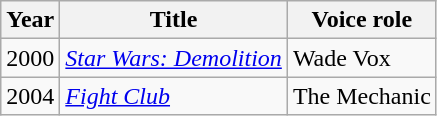<table class="wikitable sortable">
<tr>
<th>Year</th>
<th>Title</th>
<th class="unsortable">Voice role</th>
</tr>
<tr>
<td>2000</td>
<td><em><a href='#'>Star Wars: Demolition</a></em></td>
<td>Wade Vox</td>
</tr>
<tr>
<td>2004</td>
<td><em><a href='#'>Fight Club</a></em></td>
<td>The Mechanic</td>
</tr>
</table>
